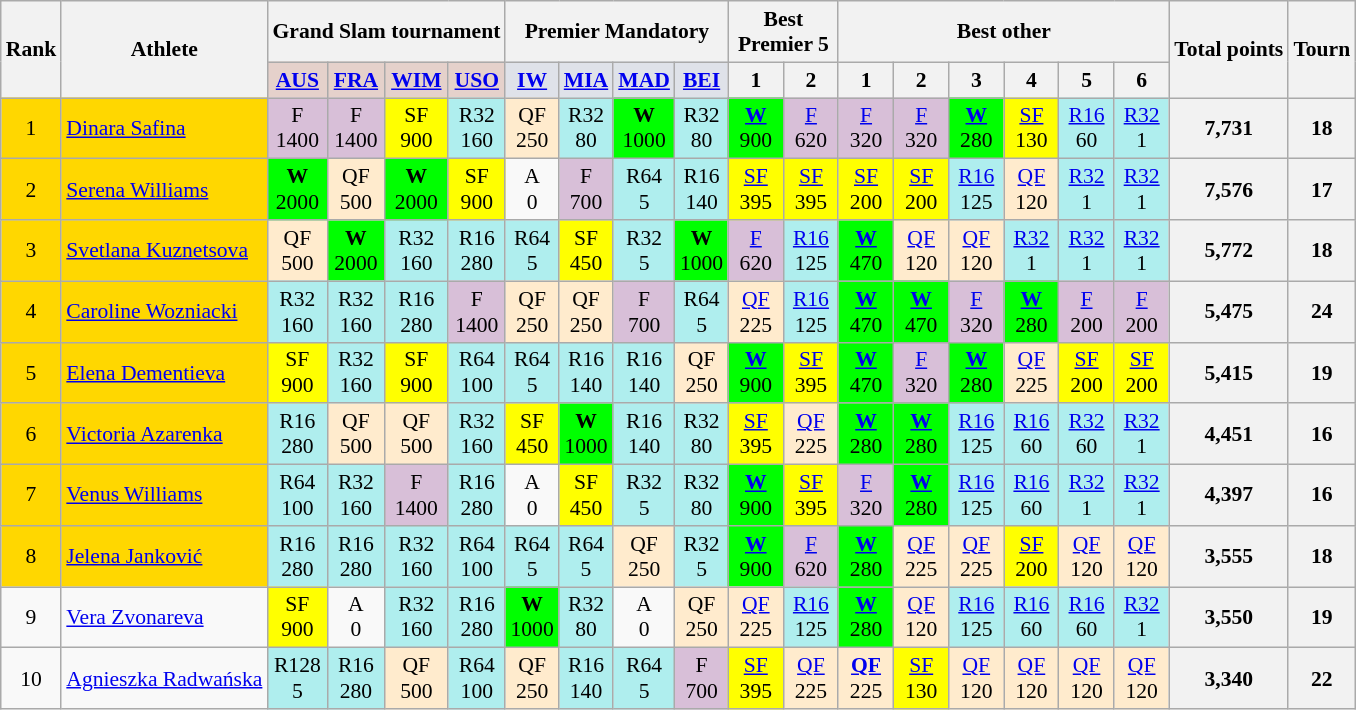<table class=wikitable style="font-size:90%; text-align:center">
<tr>
<th rowspan=2>Rank</th>
<th rowspan=2>Athlete</th>
<th colspan=4>Grand Slam tournament</th>
<th colspan=4>Premier Mandatory</th>
<th colspan=2>Best Premier 5</th>
<th colspan="6">Best other</th>
<th rowspan=2>Total points</th>
<th rowspan=2>Tourn</th>
</tr>
<tr>
<td bgcolor=#e5d1cb><strong><a href='#'>AUS</a></strong></td>
<td bgcolor=#e5d1cb><strong><a href='#'>FRA</a></strong></td>
<td bgcolor=#e5d1cb><strong><a href='#'>WIM</a></strong></td>
<td bgcolor=#e5d1cb><strong><a href='#'>USO</a></strong></td>
<td bgcolor=#dfe2e9><strong><a href='#'>IW</a></strong></td>
<td bgcolor=#dfe2e9><strong><a href='#'>MIA</a></strong></td>
<td bgcolor=#dfe2e9><strong><a href='#'>MAD</a></strong></td>
<td bgcolor=#dfe2e9><strong><a href='#'>BEI</a></strong></td>
<th width=30>1</th>
<th width=30>2</th>
<th width=30>1</th>
<th width=30>2</th>
<th width=30>3</th>
<th width=30>4</th>
<th width=30>5</th>
<th width=30>6</th>
</tr>
<tr>
<td bgcolor=gold>1</td>
<td align=left bgcolor=gold> <a href='#'>Dinara Safina</a></td>
<td bgcolor=thistle>F<br>1400</td>
<td bgcolor=thistle>F<br>1400</td>
<td bgcolor=yellow>SF<br>900</td>
<td bgcolor=#afeeee>R32<br>160</td>
<td bgcolor=#ffebcd>QF<br>250</td>
<td bgcolor=#afeeee>R32<br>80</td>
<td bgcolor=lime><strong>W</strong><br>1000</td>
<td bgcolor=#afeeee>R32<br>80</td>
<td bgcolor=lime><strong><a href='#'>W</a></strong><br>900</td>
<td bgcolor=thistle><a href='#'>F</a><br>620</td>
<td bgcolor=thistle><a href='#'>F</a><br>320</td>
<td bgcolor=thistle><a href='#'>F</a><br>320</td>
<td bgcolor=lime><strong><a href='#'>W</a></strong><br>280</td>
<td bgcolor=yellow><a href='#'>SF</a><br>130</td>
<td bgcolor=#afeeee><a href='#'>R16</a><br>60</td>
<td bgcolor=#afeeee><a href='#'>R32</a><br>1</td>
<th>7,731</th>
<th>18</th>
</tr>
<tr>
<td bgcolor=gold>2</td>
<td align=left bgcolor=gold> <a href='#'>Serena Williams</a></td>
<td bgcolor=lime><strong>W</strong><br>2000</td>
<td bgcolor=#ffebcd>QF<br>500</td>
<td bgcolor=lime><strong>W</strong><br>2000</td>
<td bgcolor=#FFFF00>SF<br>900</td>
<td>A<br>0</td>
<td bgcolor=#D8BFD8>F<br>700</td>
<td bgcolor=#afeeee>R64<br>5</td>
<td bgcolor=#afeeee>R16<br>140</td>
<td bgcolor=yellow><a href='#'>SF</a><br>395</td>
<td bgcolor=yellow><a href='#'>SF</a><br>395</td>
<td bgcolor=yellow><a href='#'>SF</a><br>200</td>
<td bgcolor=yellow><a href='#'>SF</a><br>200</td>
<td bgcolor=#afeeee><a href='#'>R16</a><br>125</td>
<td bgcolor=#ffebcd><a href='#'>QF</a><br>120</td>
<td bgcolor=#afeeee><a href='#'>R32</a><br>1</td>
<td bgcolor=#afeeee><a href='#'>R32</a><br>1</td>
<th>7,576</th>
<th>17</th>
</tr>
<tr>
<td bgcolor=gold>3</td>
<td align=left bgcolor=gold> <a href='#'>Svetlana Kuznetsova</a></td>
<td bgcolor=#ffebcd>QF<br>500</td>
<td bgcolor=lime><strong>W</strong><br>2000</td>
<td bgcolor=#afeeee>R32<br>160</td>
<td bgcolor=#afeeee>R16<br>280</td>
<td bgcolor=#afeeee>R64<br>5</td>
<td bgcolor=#FFFF00>SF<br>450</td>
<td bgcolor=#afeeee>R32<br>5</td>
<td bgcolor=lime><strong>W</strong><br>1000</td>
<td bgcolor=thistle><a href='#'>F</a><br>620</td>
<td bgcolor=#afeeee><a href='#'>R16</a><br>125</td>
<td bgcolor=lime><strong><a href='#'>W</a></strong><br>470</td>
<td bgcolor=#ffebcd><a href='#'>QF</a><br>120</td>
<td bgcolor=#ffebcd><a href='#'>QF</a><br>120</td>
<td bgcolor=#afeeee><a href='#'>R32</a><br>1</td>
<td bgcolor=#afeeee><a href='#'>R32</a><br>1</td>
<td bgcolor=#afeeee><a href='#'>R32</a><br>1</td>
<th>5,772</th>
<th>18</th>
</tr>
<tr>
<td bgcolor=gold>4</td>
<td align=left bgcolor=gold> <a href='#'>Caroline Wozniacki</a></td>
<td bgcolor=#afeeee>R32<br>160</td>
<td bgcolor=#afeeee>R32<br>160</td>
<td bgcolor=#afeeee>R16<br>280</td>
<td bgcolor=#D8BFD8>F<br>1400</td>
<td bgcolor=#ffebcd>QF<br>250</td>
<td bgcolor=#ffebcd>QF<br>250</td>
<td bgcolor=#D8BFD8>F<br>700</td>
<td bgcolor=#afeeee>R64<br>5</td>
<td bgcolor=#ffebcd><a href='#'>QF</a><br>225</td>
<td bgcolor=#afeeee><a href='#'>R16</a><br>125</td>
<td bgcolor=lime><strong><a href='#'>W</a></strong><br>470</td>
<td bgcolor=lime><strong><a href='#'>W</a></strong><br>470</td>
<td bgcolor=thistle><a href='#'>F</a><br>320</td>
<td bgcolor=lime><strong><a href='#'>W</a></strong><br>280</td>
<td bgcolor=thistle><a href='#'>F</a><br>200</td>
<td bgcolor=thistle><a href='#'>F</a><br>200</td>
<th>5,475</th>
<th>24</th>
</tr>
<tr>
<td bgcolor=gold>5</td>
<td align=left bgcolor=gold> <a href='#'>Elena Dementieva</a></td>
<td bgcolor=yellow>SF<br>900</td>
<td bgcolor=#afeeee>R32<br>160</td>
<td bgcolor=yellow>SF<br>900</td>
<td bgcolor=#afeeee>R64<br>100</td>
<td bgcolor=#afeeee>R64<br>5</td>
<td bgcolor=#afeeee>R16<br>140</td>
<td bgcolor=#afeeee>R16<br>140</td>
<td bgcolor=#ffebcd> QF<br>250</td>
<td bgcolor=lime><strong><a href='#'>W</a></strong><br>900</td>
<td bgcolor=yellow><a href='#'>SF</a><br>395</td>
<td bgcolor=lime><strong><a href='#'>W</a></strong><br>470</td>
<td bgcolor=thistle><a href='#'>F</a><br>320</td>
<td bgcolor=lime><strong><a href='#'>W</a></strong><br>280</td>
<td bgcolor=#ffebcd><a href='#'>QF</a><br>225</td>
<td bgcolor=yellow><a href='#'>SF</a><br>200</td>
<td bgcolor=yellow><a href='#'>SF</a><br>200</td>
<th>5,415</th>
<th>19</th>
</tr>
<tr>
<td bgcolor=gold>6</td>
<td align=left bgcolor=gold> <a href='#'>Victoria Azarenka</a></td>
<td bgcolor=#afeeee>R16<br>280</td>
<td bgcolor=#ffebcd>QF<br>500</td>
<td bgcolor=#ffebcd>QF<br>500</td>
<td bgcolor=#afeeee>R32<br>160</td>
<td bgcolor=yellow>SF<br>450</td>
<td bgcolor=lime><strong>W</strong><br>1000</td>
<td bgcolor=#afeeee>R16<br>140</td>
<td bgcolor=#afeeee>R32<br>80</td>
<td bgcolor=yellow><a href='#'>SF</a><br>395</td>
<td bgcolor=#ffebcd><a href='#'>QF</a><br>225</td>
<td bgcolor=lime><strong><a href='#'>W</a></strong><br>280</td>
<td bgcolor=lime><strong><a href='#'>W</a></strong><br>280</td>
<td bgcolor=#afeeee><a href='#'>R16</a><br>125</td>
<td bgcolor=#afeeee><a href='#'>R16</a><br>60</td>
<td bgcolor=#afeeee><a href='#'>R32</a><br>60</td>
<td bgcolor=#afeeee><a href='#'>R32</a><br>1</td>
<th>4,451</th>
<th>16</th>
</tr>
<tr>
<td bgcolor=gold>7</td>
<td align=left bgcolor=gold> <a href='#'>Venus Williams</a></td>
<td bgcolor=#afeeee>R64<br>100</td>
<td bgcolor=#afeeee>R32<br>160</td>
<td bgcolor=thistle>F<br>1400</td>
<td bgcolor=#afeeee>R16<br>280</td>
<td>A<br>0</td>
<td bgcolor=#FFFF00>SF<br>450</td>
<td bgcolor=#afeeee>R32<br>5</td>
<td bgcolor=#afeeee>R32<br>80</td>
<td bgcolor=lime><strong><a href='#'>W</a></strong><br>900</td>
<td bgcolor=yellow><a href='#'>SF</a><br>395</td>
<td bgcolor=thistle><a href='#'>F</a><br>320</td>
<td bgcolor=lime><strong><a href='#'>W</a></strong><br>280</td>
<td bgcolor=#afeeee><a href='#'>R16</a><br>125</td>
<td bgcolor=#afeeee><a href='#'>R16</a><br>60</td>
<td bgcolor=#afeeee><a href='#'>R32</a><br>1</td>
<td bgcolor=#afeeee><a href='#'>R32</a><br>1</td>
<th>4,397</th>
<th>16</th>
</tr>
<tr>
<td bgcolor=gold>8</td>
<td align=left bgcolor=gold> <a href='#'>Jelena Janković</a></td>
<td bgcolor=#afeeee>R16<br>280</td>
<td bgcolor=#afeeee>R16<br>280</td>
<td bgcolor=#afeeee>R32<br>160</td>
<td bgcolor=#afeeee>R64<br>100</td>
<td bgcolor=#afeeee>R64<br>5</td>
<td bgcolor=#afeeee>R64<br>5</td>
<td bgcolor=#ffebcd>QF<br>250</td>
<td bgcolor=#afeeee>R32<br>5</td>
<td bgcolor=lime><strong><a href='#'>W</a></strong><br>900</td>
<td bgcolor=thistle><a href='#'>F</a><br>620</td>
<td bgcolor=lime><strong><a href='#'>W</a></strong><br>280</td>
<td bgcolor=#ffebcd><a href='#'>QF</a><br>225</td>
<td bgcolor=#ffebcd><a href='#'>QF</a><br>225</td>
<td bgcolor=yellow><a href='#'>SF</a><br>200</td>
<td bgcolor=#ffebcd><a href='#'>QF</a><br>120</td>
<td bgcolor=#ffebcd><a href='#'>QF</a><br>120</td>
<th>3,555</th>
<th>18</th>
</tr>
<tr>
<td>9</td>
<td align=left> <a href='#'>Vera Zvonareva</a></td>
<td bgcolor=yellow>SF<br>900</td>
<td>A<br>0</td>
<td bgcolor=#afeeee>R32<br>160</td>
<td bgcolor=#afeeee>R16<br>280</td>
<td bgcolor=lime><strong>W</strong><br>1000</td>
<td bgcolor=#afeeee>R32<br>80</td>
<td>A<br>0</td>
<td bgcolor=#ffebcd> QF<br>250</td>
<td bgcolor=#ffebcd><a href='#'>QF</a><br>225</td>
<td bgcolor=#afeeee><a href='#'>R16</a><br>125</td>
<td bgcolor=lime><strong><a href='#'>W</a></strong><br>280</td>
<td bgcolor=#ffebcd><a href='#'>QF</a><br>120</td>
<td bgcolor=#afeeee><a href='#'>R16</a><br>125</td>
<td bgcolor=#afeeee><a href='#'>R16</a><br>60</td>
<td bgcolor=#afeeee><a href='#'>R16</a><br>60</td>
<td bgcolor=#afeeee><a href='#'>R32</a><br>1</td>
<th>3,550</th>
<th>19</th>
</tr>
<tr>
<td>10</td>
<td align=left> <a href='#'>Agnieszka Radwańska</a></td>
<td bgcolor=#afeeee>R128<br>5</td>
<td bgcolor=#afeeee>R16<br>280</td>
<td bgcolor=#ffebcd>QF<br>500</td>
<td bgcolor=#afeeee>R64<br>100</td>
<td bgcolor=#ffebcd>QF<br>250</td>
<td bgcolor=#afeeee>R16<br>140</td>
<td bgcolor=#afeeee>R64<br>5</td>
<td bgcolor=#D8BFD8> F<br>700</td>
<td bgcolor=#FFFF00><a href='#'>SF</a><br>395</td>
<td bgcolor=#ffebcd><a href='#'>QF</a><br>225</td>
<td bgcolor=#ffebcd><strong><a href='#'>QF</a></strong><br>225</td>
<td bgcolor=yellow><a href='#'>SF</a><br>130</td>
<td bgcolor=#ffebcd><a href='#'>QF</a><br>120</td>
<td bgcolor=#ffebcd><a href='#'>QF</a><br>120</td>
<td bgcolor=#ffebcd><a href='#'>QF</a><br>120</td>
<td bgcolor=#ffebcd><a href='#'>QF</a><br>120</td>
<th>3,340</th>
<th>22</th>
</tr>
</table>
